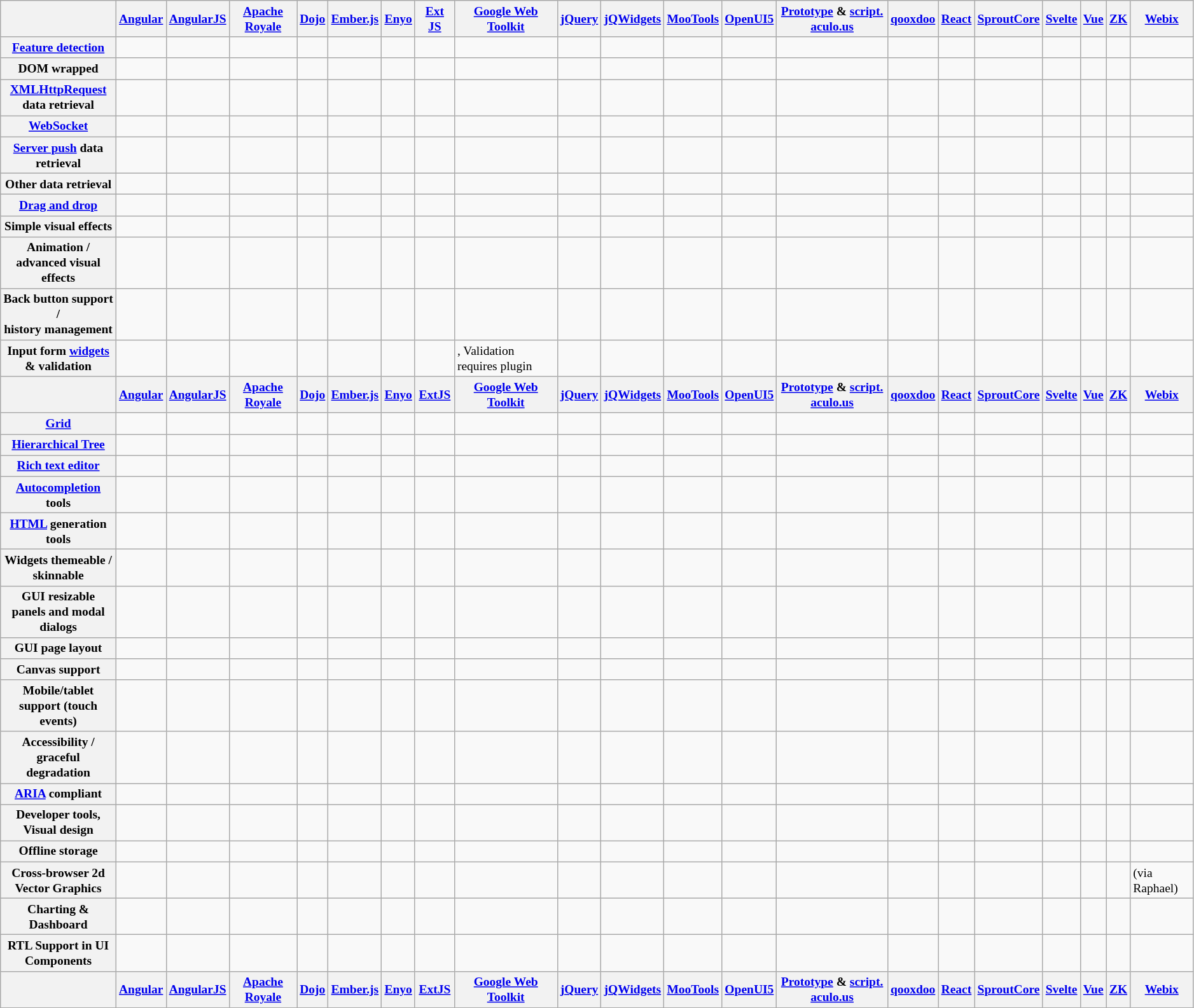<table class="wikitable" style="font-size:small;">
<tr>
<th></th>
<th><a href='#'>Angular</a></th>
<th><a href='#'>AngularJS</a></th>
<th><a href='#'>Apache Royale</a></th>
<th><a href='#'>Dojo</a></th>
<th><a href='#'>Ember.js</a></th>
<th><a href='#'>Enyo</a></th>
<th><a href='#'>Ext JS</a></th>
<th><a href='#'>Google Web Toolkit</a></th>
<th><a href='#'>jQuery</a></th>
<th><a href='#'>jQWidgets</a></th>
<th><a href='#'>MooTools</a></th>
<th><a href='#'>OpenUI5</a></th>
<th><a href='#'>Prototype</a> & <a href='#'>script. aculo.us</a></th>
<th><a href='#'>qooxdoo</a></th>
<th><a href='#'>React</a></th>
<th><a href='#'>SproutCore</a></th>
<th><a href='#'>Svelte</a></th>
<th><a href='#'>Vue</a></th>
<th><a href='#'>ZK</a></th>
<th><a href='#'>Webix</a></th>
</tr>
<tr>
<th><a href='#'>Feature detection</a></th>
<td></td>
<td> </td>
<td></td>
<td> </td>
<td> </td>
<td></td>
<td> </td>
<td> </td>
<td> </td>
<td> </td>
<td> </td>
<td></td>
<td> </td>
<td> </td>
<td></td>
<td> </td>
<td></td>
<td></td>
<td></td>
<td> </td>
</tr>
<tr>
<th>DOM wrapped</th>
<td></td>
<td> </td>
<td></td>
<td> </td>
<td> </td>
<td> </td>
<td> </td>
<td> </td>
<td> </td>
<td></td>
<td> </td>
<td></td>
<td> </td>
<td> </td>
<td></td>
<td> </td>
<td></td>
<td></td>
<td> </td>
<td> </td>
</tr>
<tr>
<th><a href='#'>XMLHttpRequest</a><br>data retrieval</th>
<td></td>
<td> </td>
<td> </td>
<td> </td>
<td></td>
<td> </td>
<td> </td>
<td> </td>
<td> </td>
<td> </td>
<td> </td>
<td> </td>
<td> </td>
<td> </td>
<td></td>
<td> </td>
<td></td>
<td></td>
<td></td>
<td> </td>
</tr>
<tr>
<th><a href='#'>WebSocket</a></th>
<td></td>
<td></td>
<td></td>
<td> </td>
<td></td>
<td> </td>
<td> </td>
<td> </td>
<td> </td>
<td> </td>
<td> </td>
<td> </td>
<td> </td>
<td> </td>
<td></td>
<td> </td>
<td></td>
<td></td>
<td></td>
<td> </td>
</tr>
<tr>
<th><a href='#'>Server push</a> data retrieval</th>
<td></td>
<td></td>
<td></td>
<td> </td>
<td></td>
<td></td>
<td> </td>
<td> </td>
<td> </td>
<td> </td>
<td></td>
<td></td>
<td></td>
<td></td>
<td></td>
<td></td>
<td></td>
<td></td>
<td> </td>
<td> </td>
</tr>
<tr>
<th>Other data retrieval</th>
<td></td>
<td></td>
<td> </td>
<td> </td>
<td></td>
<td></td>
<td> </td>
<td> </td>
<td> </td>
<td> </td>
<td> </td>
<td></td>
<td></td>
<td></td>
<td></td>
<td></td>
<td></td>
<td></td>
<td></td>
<td> </td>
</tr>
<tr>
<th><a href='#'>Drag and drop</a></th>
<td></td>
<td></td>
<td> </td>
<td> </td>
<td></td>
<td></td>
<td> </td>
<td> </td>
<td> </td>
<td> </td>
<td> </td>
<td> </td>
<td> </td>
<td> </td>
<td></td>
<td> </td>
<td></td>
<td></td>
<td> </td>
<td> </td>
</tr>
<tr>
<th>Simple visual effects</th>
<td></td>
<td> </td>
<td> </td>
<td> </td>
<td></td>
<td> </td>
<td> </td>
<td> </td>
<td> </td>
<td> </td>
<td> </td>
<td> </td>
<td> </td>
<td> </td>
<td></td>
<td> </td>
<td> </td>
<td></td>
<td> </td>
<td> </td>
</tr>
<tr>
<th>Animation / <br> advanced visual effects</th>
<td></td>
<td> </td>
<td></td>
<td> </td>
<td></td>
<td> </td>
<td> </td>
<td> </td>
<td> </td>
<td> </td>
<td> </td>
<td></td>
<td> </td>
<td> </td>
<td></td>
<td> </td>
<td></td>
<td></td>
<td> </td>
<td> </td>
</tr>
<tr>
<th>Back button support / <br> history management</th>
<td></td>
<td></td>
<td></td>
<td> </td>
<td> </td>
<td> </td>
<td> </td>
<td> </td>
<td> </td>
<td> </td>
<td> </td>
<td></td>
<td> </td>
<td> </td>
<td></td>
<td> </td>
<td></td>
<td></td>
<td> </td>
<td> </td>
</tr>
<tr>
<th>Input form <a href='#'>widgets</a> & validation</th>
<td></td>
<td> </td>
<td> </td>
<td> </td>
<td></td>
<td> </td>
<td> </td>
<td> , Validation requires plugin</td>
<td> </td>
<td> </td>
<td> </td>
<td> </td>
<td> </td>
<td> </td>
<td></td>
<td> </td>
<td></td>
<td></td>
<td> </td>
<td> </td>
</tr>
<tr>
<th style="width:15em; font-size:60%;"></th>
<th><a href='#'>Angular</a></th>
<th><a href='#'>AngularJS</a></th>
<th><a href='#'>Apache Royale</a></th>
<th><a href='#'>Dojo</a></th>
<th><a href='#'>Ember.js</a></th>
<th><a href='#'>Enyo</a></th>
<th><a href='#'>ExtJS</a></th>
<th><a href='#'>Google Web Toolkit</a></th>
<th><a href='#'>jQuery</a></th>
<th><a href='#'>jQWidgets</a></th>
<th><a href='#'>MooTools</a></th>
<th><a href='#'>OpenUI5</a></th>
<th><a href='#'>Prototype</a> & <a href='#'>script. aculo.us</a></th>
<th><a href='#'>qooxdoo</a></th>
<th><a href='#'>React</a></th>
<th><a href='#'>SproutCore</a></th>
<th><a href='#'>Svelte</a></th>
<th><a href='#'>Vue</a></th>
<th><a href='#'>ZK</a></th>
<th><a href='#'>Webix</a></th>
</tr>
<tr>
<th><a href='#'>Grid</a></th>
<td></td>
<td></td>
<td> </td>
<td> </td>
<td></td>
<td></td>
<td> </td>
<td> </td>
<td> </td>
<td> </td>
<td> </td>
<td> </td>
<td></td>
<td> </td>
<td></td>
<td> </td>
<td></td>
<td></td>
<td> </td>
<td> </td>
</tr>
<tr>
<th><a href='#'>Hierarchical Tree</a></th>
<td></td>
<td></td>
<td> </td>
<td> </td>
<td></td>
<td> </td>
<td> </td>
<td> </td>
<td> </td>
<td> </td>
<td> </td>
<td> </td>
<td></td>
<td> </td>
<td></td>
<td> </td>
<td></td>
<td></td>
<td> </td>
<td> </td>
</tr>
<tr>
<th><a href='#'>Rich text editor</a></th>
<td></td>
<td> </td>
<td> </td>
<td> </td>
<td></td>
<td></td>
<td> </td>
<td> </td>
<td> </td>
<td> </td>
<td> </td>
<td></td>
<td></td>
<td> </td>
<td></td>
<td> </td>
<td></td>
<td></td>
<td> </td>
<td> </td>
</tr>
<tr>
<th><a href='#'>Autocompletion</a> tools</th>
<td></td>
<td> </td>
<td></td>
<td> </td>
<td></td>
<td></td>
<td> </td>
<td> </td>
<td> </td>
<td> </td>
<td> </td>
<td></td>
<td> </td>
<td></td>
<td></td>
<td> </td>
<td></td>
<td></td>
<td> </td>
<td> </td>
</tr>
<tr>
<th><a href='#'>HTML</a> generation tools</th>
<td></td>
<td> </td>
<td></td>
<td> </td>
<td></td>
<td></td>
<td> </td>
<td> </td>
<td> </td>
<td> </td>
<td> </td>
<td></td>
<td> </td>
<td> </td>
<td></td>
<td> </td>
<td></td>
<td></td>
<td> </td>
<td> </td>
</tr>
<tr>
<th>Widgets themeable / skinnable</th>
<td></td>
<td></td>
<td> </td>
<td> </td>
<td></td>
<td> </td>
<td> </td>
<td> </td>
<td> </td>
<td></td>
<td> </td>
<td> </td>
<td> </td>
<td></td>
<td></td>
<td> </td>
<td></td>
<td></td>
<td> </td>
<td> </td>
</tr>
<tr>
<th>GUI resizable panels and modal dialogs</th>
<td></td>
<td></td>
<td> </td>
<td> </td>
<td></td>
<td> </td>
<td> </td>
<td> </td>
<td> </td>
<td> </td>
<td></td>
<td></td>
<td></td>
<td> </td>
<td></td>
<td> </td>
<td></td>
<td></td>
<td> </td>
<td> </td>
</tr>
<tr>
<th>GUI page layout</th>
<td></td>
<td></td>
<td></td>
<td> </td>
<td></td>
<td></td>
<td> </td>
<td> </td>
<td> </td>
<td> </td>
<td></td>
<td></td>
<td></td>
<td></td>
<td></td>
<td> </td>
<td></td>
<td></td>
<td> </td>
<td> </td>
</tr>
<tr>
<th>Canvas support</th>
<td></td>
<td></td>
<td> </td>
<td></td>
<td></td>
<td> </td>
<td></td>
<td></td>
<td> </td>
<td> </td>
<td></td>
<td></td>
<td></td>
<td> </td>
<td></td>
<td> </td>
<td></td>
<td></td>
<td> </td>
<td> </td>
</tr>
<tr>
<th>Mobile/tablet support (touch events)</th>
<td></td>
<td> </td>
<td> </td>
<td></td>
<td> </td>
<td> </td>
<td> </td>
<td></td>
<td> </td>
<td> </td>
<td></td>
<td> </td>
<td></td>
<td> </td>
<td></td>
<td> </td>
<td></td>
<td></td>
<td></td>
<td> </td>
</tr>
<tr>
<th>Accessibility / <br> graceful degradation</th>
<td></td>
<td> </td>
<td></td>
<td> </td>
<td> </td>
<td> </td>
<td> </td>
<td> </td>
<td> </td>
<td> </td>
<td> </td>
<td></td>
<td></td>
<td> </td>
<td></td>
<td></td>
<td></td>
<td></td>
<td> </td>
<td> </td>
</tr>
<tr>
<th><a href='#'>ARIA</a> compliant</th>
<td></td>
<td></td>
<td></td>
<td> </td>
<td></td>
<td></td>
<td> </td>
<td></td>
<td> </td>
<td> </td>
<td></td>
<td> </td>
<td></td>
<td> </td>
<td></td>
<td> </td>
<td> </td>
<td></td>
<td> </td>
<td> </td>
</tr>
<tr>
<th>Developer tools, Visual design</th>
<td></td>
<td></td>
<td></td>
<td> </td>
<td></td>
<td> </td>
<td> </td>
<td> </td>
<td> </td>
<td> </td>
<td> </td>
<td></td>
<td></td>
<td> </td>
<td></td>
<td> </td>
<td></td>
<td></td>
<td> </td>
<td> </td>
</tr>
<tr>
<th>Offline storage</th>
<td></td>
<td></td>
<td> </td>
<td> </td>
<td></td>
<td> </td>
<td> </td>
<td> </td>
<td> </td>
<td> </td>
<td></td>
<td></td>
<td></td>
<td> </td>
<td></td>
<td> </td>
<td></td>
<td></td>
<td> </td>
<td> </td>
</tr>
<tr>
<th>Cross-browser 2d Vector Graphics</th>
<td></td>
<td></td>
<td></td>
<td> </td>
<td></td>
<td></td>
<td> </td>
<td></td>
<td> </td>
<td> </td>
<td> </td>
<td></td>
<td></td>
<td></td>
<td></td>
<td> </td>
<td></td>
<td></td>
<td> </td>
<td>  (via Raphael)</td>
</tr>
<tr>
<th>Charting & Dashboard</th>
<td></td>
<td></td>
<td> </td>
<td> </td>
<td></td>
<td></td>
<td></td>
<td></td>
<td> </td>
<td> </td>
<td></td>
<td></td>
<td></td>
<td></td>
<td></td>
<td> </td>
<td></td>
<td></td>
<td></td>
<td> </td>
</tr>
<tr>
<th>RTL Support in UI Components</th>
<td></td>
<td></td>
<td> </td>
<td> </td>
<td></td>
<td></td>
<td> </td>
<td></td>
<td> </td>
<td> </td>
<td></td>
<td> </td>
<td></td>
<td></td>
<td></td>
<td> </td>
<td></td>
<td></td>
<td></td>
<td> </td>
</tr>
<tr>
<th></th>
<th><a href='#'>Angular</a></th>
<th><a href='#'>AngularJS</a></th>
<th><a href='#'>Apache Royale</a></th>
<th><a href='#'>Dojo</a></th>
<th><a href='#'>Ember.js</a></th>
<th><a href='#'>Enyo</a></th>
<th><a href='#'>ExtJS</a></th>
<th><a href='#'>Google Web Toolkit</a></th>
<th><a href='#'>jQuery</a></th>
<th><a href='#'>jQWidgets</a></th>
<th><a href='#'>MooTools</a></th>
<th><a href='#'>OpenUI5</a></th>
<th><a href='#'>Prototype</a> & <a href='#'>script. aculo.us</a></th>
<th><a href='#'>qooxdoo</a></th>
<th><a href='#'>React</a></th>
<th><a href='#'>SproutCore</a></th>
<th><a href='#'>Svelte</a></th>
<th><a href='#'>Vue</a></th>
<th><a href='#'>ZK</a></th>
<th><a href='#'>Webix</a></th>
</tr>
</table>
